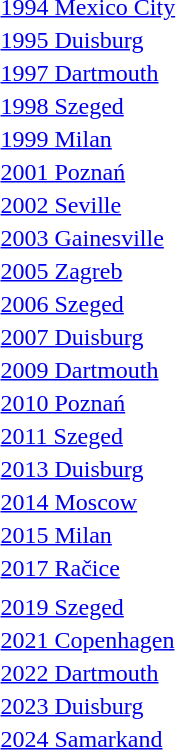<table>
<tr>
<td><a href='#'>1994 Mexico City</a></td>
<td></td>
<td></td>
<td></td>
</tr>
<tr>
<td><a href='#'>1995 Duisburg</a></td>
<td></td>
<td></td>
<td></td>
</tr>
<tr>
<td><a href='#'>1997 Dartmouth</a></td>
<td></td>
<td></td>
<td></td>
</tr>
<tr>
<td><a href='#'>1998 Szeged</a></td>
<td></td>
<td></td>
<td></td>
</tr>
<tr>
<td><a href='#'>1999 Milan</a></td>
<td></td>
<td></td>
<td></td>
</tr>
<tr>
<td><a href='#'>2001 Poznań</a></td>
<td></td>
<td></td>
<td></td>
</tr>
<tr>
<td><a href='#'>2002 Seville</a></td>
<td></td>
<td></td>
<td></td>
</tr>
<tr>
<td><a href='#'>2003 Gainesville</a></td>
<td></td>
<td></td>
<td></td>
</tr>
<tr>
<td><a href='#'>2005 Zagreb</a></td>
<td></td>
<td></td>
<td></td>
</tr>
<tr>
<td><a href='#'>2006 Szeged</a></td>
<td></td>
<td></td>
<td></td>
</tr>
<tr>
<td><a href='#'>2007 Duisburg</a></td>
<td></td>
<td></td>
<td></td>
</tr>
<tr>
<td><a href='#'>2009 Dartmouth</a></td>
<td></td>
<td></td>
<td></td>
</tr>
<tr>
<td><a href='#'>2010 Poznań</a></td>
<td></td>
<td></td>
<td></td>
</tr>
<tr>
<td><a href='#'>2011 Szeged</a></td>
<td></td>
<td></td>
<td></td>
</tr>
<tr>
<td><a href='#'>2013 Duisburg</a></td>
<td></td>
<td></td>
<td></td>
</tr>
<tr>
<td><a href='#'>2014 Moscow</a></td>
<td></td>
<td></td>
<td><br></td>
</tr>
<tr>
<td><a href='#'>2015 Milan</a></td>
<td></td>
<td></td>
<td></td>
</tr>
<tr>
<td><a href='#'>2017 Račice</a></td>
<td></td>
<td></td>
<td></td>
</tr>
<tr>
<td></td>
<td></td>
<td></td>
<td></td>
</tr>
<tr>
<td><a href='#'>2019 Szeged</a></td>
<td></td>
<td></td>
<td></td>
</tr>
<tr>
<td><a href='#'>2021 Copenhagen</a></td>
<td></td>
<td></td>
<td></td>
</tr>
<tr>
<td><a href='#'>2022 Dartmouth</a></td>
<td></td>
<td></td>
<td></td>
</tr>
<tr>
<td><a href='#'>2023 Duisburg</a></td>
<td></td>
<td></td>
<td></td>
</tr>
<tr>
<td><a href='#'>2024 Samarkand</a></td>
<td></td>
<td></td>
<td></td>
</tr>
</table>
